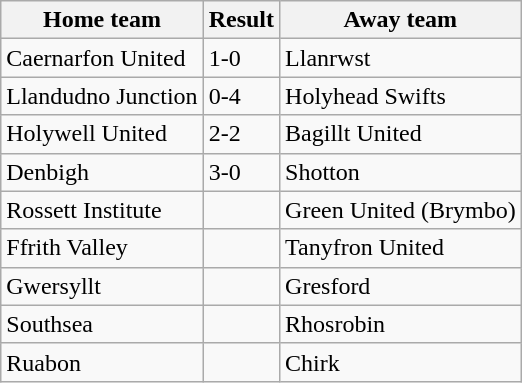<table class="wikitable">
<tr>
<th>Home team</th>
<th>Result</th>
<th>Away team</th>
</tr>
<tr>
<td>Caernarfon United</td>
<td>1-0</td>
<td>Llanrwst</td>
</tr>
<tr>
<td>Llandudno Junction</td>
<td>0-4</td>
<td>Holyhead Swifts</td>
</tr>
<tr>
<td>Holywell United</td>
<td>2-2</td>
<td>Bagillt United</td>
</tr>
<tr>
<td>Denbigh</td>
<td>3-0</td>
<td>Shotton</td>
</tr>
<tr>
<td>Rossett Institute</td>
<td></td>
<td>Green United (Brymbo)</td>
</tr>
<tr>
<td>Ffrith Valley</td>
<td></td>
<td>Tanyfron United</td>
</tr>
<tr>
<td>Gwersyllt</td>
<td></td>
<td>Gresford</td>
</tr>
<tr>
<td>Southsea</td>
<td></td>
<td>Rhosrobin</td>
</tr>
<tr>
<td>Ruabon</td>
<td></td>
<td>Chirk</td>
</tr>
</table>
